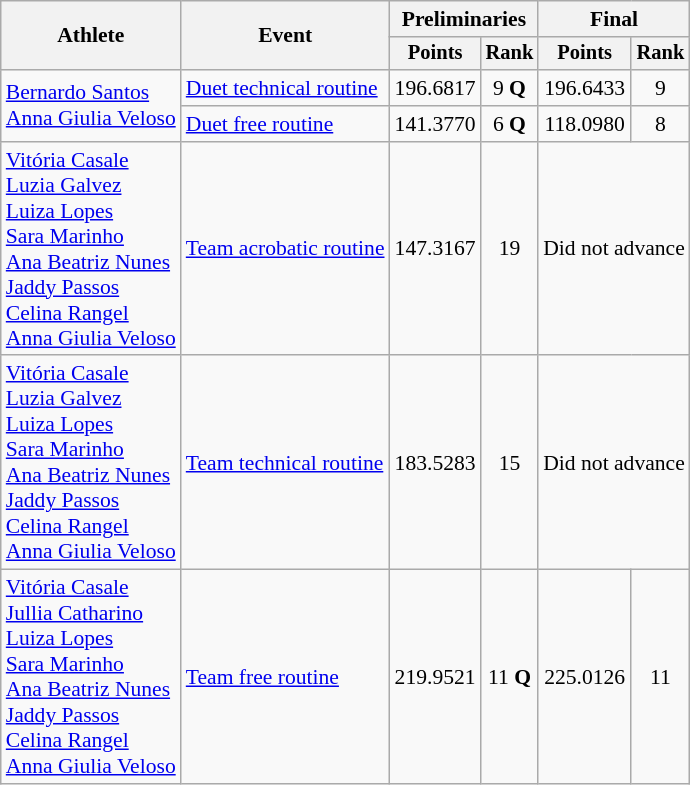<table class="wikitable" style="text-align:center; font-size:90%;">
<tr>
<th rowspan="2">Athlete</th>
<th rowspan="2">Event</th>
<th colspan="2">Preliminaries</th>
<th colspan="2">Final</th>
</tr>
<tr style="font-size:95%">
<th>Points</th>
<th>Rank</th>
<th>Points</th>
<th>Rank</th>
</tr>
<tr>
<td align=left rowspan=2><a href='#'>Bernardo Santos</a><br><a href='#'>Anna Giulia Veloso</a></td>
<td align=left><a href='#'>Duet technical routine</a></td>
<td>196.6817</td>
<td>9 <strong>Q</strong></td>
<td>196.6433</td>
<td>9</td>
</tr>
<tr>
<td align=left><a href='#'>Duet free routine</a></td>
<td>141.3770</td>
<td>6 <strong>Q</strong></td>
<td>118.0980</td>
<td>8</td>
</tr>
<tr>
<td align=left><a href='#'>Vitória Casale</a><br><a href='#'>Luzia Galvez</a><br><a href='#'>Luiza Lopes</a><br><a href='#'>Sara Marinho</a><br><a href='#'>Ana Beatriz Nunes</a><br><a href='#'>Jaddy Passos</a><br><a href='#'>Celina Rangel</a><br><a href='#'>Anna Giulia Veloso</a></td>
<td align=left><a href='#'>Team acrobatic routine</a></td>
<td>147.3167</td>
<td>19</td>
<td colspan=2>Did not advance</td>
</tr>
<tr>
<td align=left><a href='#'>Vitória Casale</a><br><a href='#'>Luzia Galvez</a><br><a href='#'>Luiza Lopes</a><br><a href='#'>Sara Marinho</a><br><a href='#'>Ana Beatriz Nunes</a><br><a href='#'>Jaddy Passos</a><br><a href='#'>Celina Rangel</a><br><a href='#'>Anna Giulia Veloso</a></td>
<td align=left><a href='#'>Team technical routine</a></td>
<td>183.5283</td>
<td>15</td>
<td colspan=2>Did not advance</td>
</tr>
<tr>
<td align=left><a href='#'>Vitória Casale</a><br><a href='#'>Jullia Catharino</a><br><a href='#'>Luiza Lopes</a><br><a href='#'>Sara Marinho</a><br><a href='#'>Ana Beatriz Nunes</a><br><a href='#'>Jaddy Passos</a><br><a href='#'>Celina Rangel</a><br><a href='#'>Anna Giulia Veloso</a></td>
<td align=left><a href='#'>Team free routine</a></td>
<td>219.9521</td>
<td>11 <strong>Q</strong></td>
<td>225.0126</td>
<td>11</td>
</tr>
</table>
